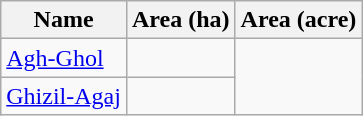<table class="wikitable">
<tr>
<th scope="col" align=left>Name</th>
<th scope="col">Area (ha)</th>
<th scope="col">Area (acre)</th>
</tr>
<tr ---->
<td><a href='#'>Agh-Ghol</a></td>
<td></td>
</tr>
<tr ---->
<td><a href='#'>Ghizil-Agaj</a></td>
<td></td>
</tr>
</table>
